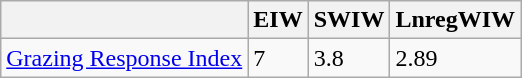<table class="wikitable">
<tr>
<th></th>
<th>EIW</th>
<th>SWIW</th>
<th>LnregWIW</th>
</tr>
<tr>
<td><a href='#'>Grazing Response Index</a></td>
<td>7</td>
<td>3.8</td>
<td>2.89</td>
</tr>
</table>
